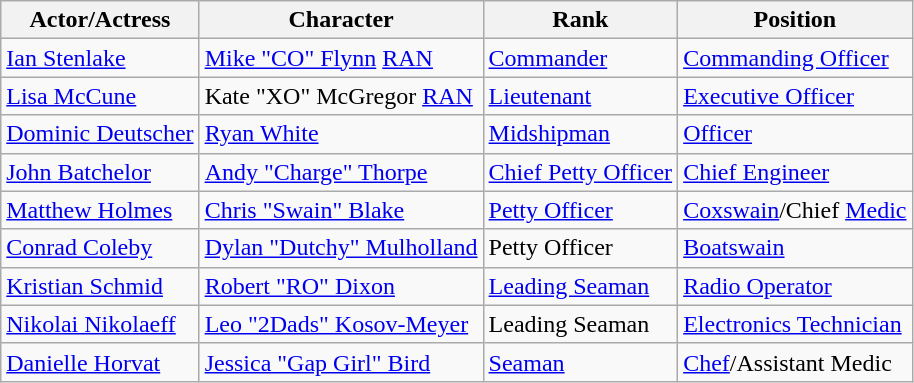<table class="wikitable">
<tr>
<th>Actor/Actress</th>
<th>Character</th>
<th>Rank</th>
<th>Position</th>
</tr>
<tr>
<td><a href='#'>Ian Stenlake</a></td>
<td><a href='#'>Mike "CO" Flynn</a> <a href='#'>RAN</a></td>
<td><a href='#'>Commander</a></td>
<td><a href='#'>Commanding Officer</a></td>
</tr>
<tr>
<td><a href='#'>Lisa McCune</a></td>
<td>Kate "XO" McGregor <a href='#'>RAN</a></td>
<td><a href='#'>Lieutenant</a></td>
<td><a href='#'>Executive Officer</a></td>
</tr>
<tr>
<td><a href='#'>Dominic Deutscher</a></td>
<td><a href='#'>Ryan White</a></td>
<td><a href='#'>Midshipman</a></td>
<td><a href='#'>Officer</a></td>
</tr>
<tr>
<td><a href='#'>John Batchelor</a></td>
<td><a href='#'>Andy "Charge" Thorpe</a></td>
<td><a href='#'>Chief Petty Officer</a></td>
<td><a href='#'>Chief Engineer</a></td>
</tr>
<tr>
<td><a href='#'>Matthew Holmes</a></td>
<td><a href='#'>Chris "Swain" Blake</a></td>
<td><a href='#'>Petty Officer</a></td>
<td><a href='#'>Coxswain</a>/Chief <a href='#'>Medic</a></td>
</tr>
<tr>
<td><a href='#'>Conrad Coleby</a></td>
<td><a href='#'>Dylan "Dutchy" Mulholland</a></td>
<td>Petty Officer</td>
<td><a href='#'>Boatswain</a></td>
</tr>
<tr>
<td><a href='#'>Kristian Schmid</a></td>
<td><a href='#'>Robert "RO" Dixon</a></td>
<td><a href='#'>Leading Seaman</a></td>
<td><a href='#'>Radio Operator</a></td>
</tr>
<tr>
<td><a href='#'>Nikolai Nikolaeff</a></td>
<td><a href='#'>Leo "2Dads" Kosov-Meyer</a></td>
<td>Leading Seaman</td>
<td><a href='#'>Electronics Technician</a></td>
</tr>
<tr>
<td><a href='#'>Danielle Horvat</a></td>
<td><a href='#'>Jessica "Gap Girl" Bird</a></td>
<td><a href='#'>Seaman</a></td>
<td><a href='#'>Chef</a>/Assistant Medic</td>
</tr>
</table>
